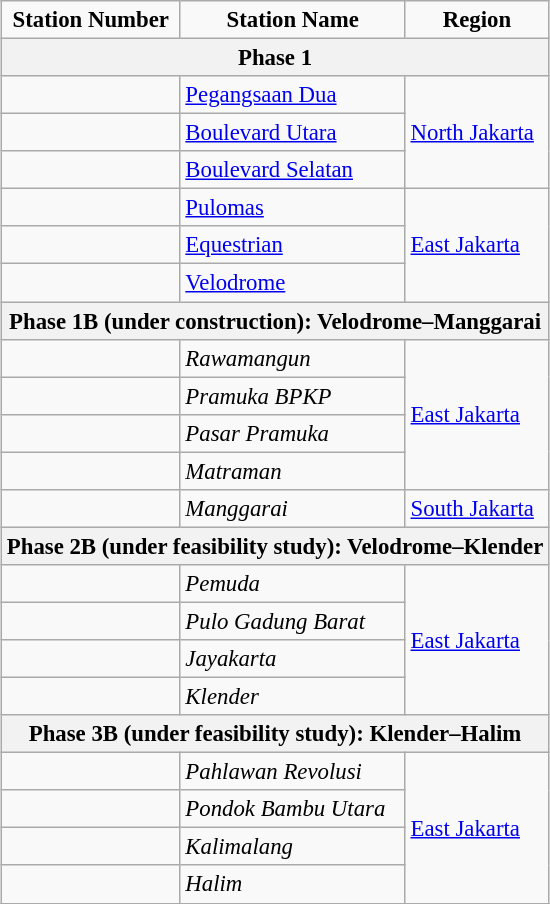<table class="wikitable" style="margin-left: 1em; margin-bottom: 1em; color: black; border-collapse: collapse; font-size: 95%">
<tr align="center" >
<td><strong>Station Number</strong></td>
<td> <strong>Station Name</strong></td>
<td><strong>Region</strong></td>
</tr>
<tr>
<th colspan="3">Phase 1</th>
</tr>
<tr>
<td></td>
<td><a href='#'>Pegangsaan Dua</a></td>
<td rowspan="3"><a href='#'>North Jakarta</a></td>
</tr>
<tr>
<td></td>
<td><a href='#'>Boulevard Utara</a></td>
</tr>
<tr>
<td></td>
<td><a href='#'>Boulevard Selatan</a></td>
</tr>
<tr>
<td></td>
<td><a href='#'>Pulomas</a></td>
<td rowspan="3"><a href='#'>East Jakarta</a></td>
</tr>
<tr>
<td></td>
<td><a href='#'>Equestrian</a></td>
</tr>
<tr>
<td></td>
<td><a href='#'>Velodrome</a></td>
</tr>
<tr>
<th colspan="3"><strong>Phase 1B (under construction): Velodrome–Manggarai</strong></th>
</tr>
<tr>
<td></td>
<td><em>Rawamangun</em></td>
<td rowspan="4"><a href='#'>East Jakarta</a></td>
</tr>
<tr>
<td></td>
<td><em>Pramuka BPKP</em></td>
</tr>
<tr>
<td></td>
<td><em>Pasar Pramuka</em></td>
</tr>
<tr>
<td></td>
<td><em>Matraman</em></td>
</tr>
<tr>
<td></td>
<td><em>Manggarai</em></td>
<td><a href='#'>South Jakarta</a></td>
</tr>
<tr>
<th colspan="3"><strong>Phase 2B (under feasibility study): Velodrome–Klender</strong></th>
</tr>
<tr>
<td></td>
<td><em>Pemuda</em></td>
<td rowspan="4"><a href='#'>East Jakarta</a></td>
</tr>
<tr>
<td></td>
<td><em>Pulo Gadung Barat</em></td>
</tr>
<tr>
<td></td>
<td><em>Jayakarta</em></td>
</tr>
<tr>
<td></td>
<td><em>Klender</em></td>
</tr>
<tr>
<th colspan="4"><strong>Phase 3B (under feasibility study): Klender–Halim</strong></th>
</tr>
<tr>
<td></td>
<td><em>Pahlawan Revolusi</em></td>
<td rowspan="4"><a href='#'>East Jakarta</a></td>
</tr>
<tr>
<td></td>
<td><em>Pondok Bambu Utara</em></td>
</tr>
<tr>
<td></td>
<td><em>Kalimalang</em></td>
</tr>
<tr>
<td></td>
<td><em>Halim</em></td>
</tr>
<tr>
</tr>
</table>
